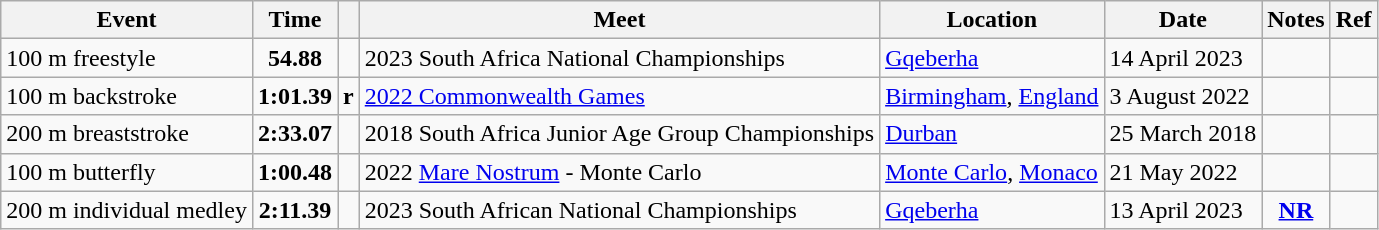<table class="wikitable">
<tr>
<th>Event</th>
<th>Time</th>
<th></th>
<th>Meet</th>
<th>Location</th>
<th>Date</th>
<th>Notes</th>
<th>Ref</th>
</tr>
<tr>
<td>100 m freestyle</td>
<td style="text-align:center;"><strong>54.88</strong></td>
<td></td>
<td>2023 South Africa National Championships</td>
<td><a href='#'>Gqeberha</a></td>
<td>14 April 2023</td>
<td style="text-align:center;"></td>
<td style="text-align:center;"></td>
</tr>
<tr>
<td>100 m backstroke</td>
<td style="text-align:center;"><strong>1:01.39</strong></td>
<td><strong>r</strong></td>
<td><a href='#'>2022 Commonwealth Games</a></td>
<td><a href='#'>Birmingham</a>, <a href='#'>England</a></td>
<td>3 August 2022</td>
<td style="text-align:center;"></td>
<td style="text-align:center;"></td>
</tr>
<tr>
<td>200 m breaststroke</td>
<td style="text-align:center;"><strong>2:33.07</strong></td>
<td></td>
<td>2018 South Africa Junior Age Group Championships</td>
<td><a href='#'>Durban</a></td>
<td>25 March 2018</td>
<td style="text-align:center;"></td>
<td style="text-align:center;"></td>
</tr>
<tr>
<td>100 m butterfly</td>
<td style="text-align:center;"><strong>1:00.48</strong></td>
<td></td>
<td>2022 <a href='#'>Mare Nostrum</a> - Monte Carlo</td>
<td><a href='#'>Monte Carlo</a>, <a href='#'>Monaco</a></td>
<td>21 May 2022</td>
<td style="text-align:center;"></td>
<td style="text-align:center;"></td>
</tr>
<tr>
<td>200 m individual medley</td>
<td style="text-align:center;"><strong>2:11.39</strong></td>
<td></td>
<td>2023 South African National Championships</td>
<td><a href='#'>Gqeberha</a></td>
<td>13 April 2023</td>
<td style="text-align:center;"><strong><a href='#'>NR</a></strong></td>
<td style="text-align:center;"></td>
</tr>
</table>
